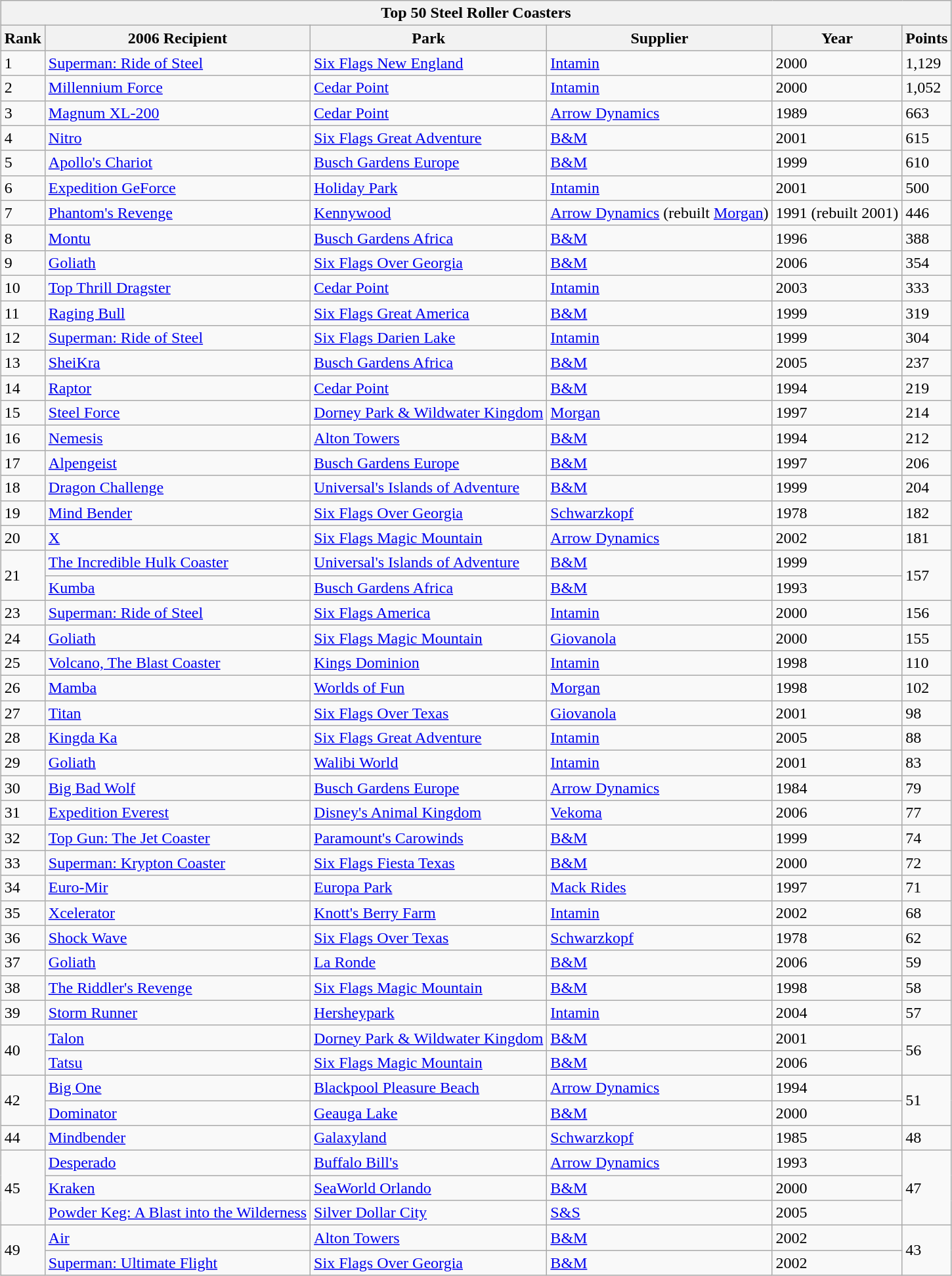<table class="wikitable" style="margin:1em auto;">
<tr>
<th colspan="500"><strong>Top 50 Steel Roller Coasters</strong></th>
</tr>
<tr>
<th>Rank</th>
<th>2006 Recipient</th>
<th>Park</th>
<th>Supplier</th>
<th>Year</th>
<th>Points</th>
</tr>
<tr>
<td>1</td>
<td><a href='#'>Superman: Ride of Steel</a></td>
<td><a href='#'>Six Flags New England</a></td>
<td><a href='#'>Intamin</a></td>
<td>2000</td>
<td>1,129</td>
</tr>
<tr>
<td>2</td>
<td><a href='#'>Millennium Force</a></td>
<td><a href='#'>Cedar Point</a></td>
<td><a href='#'>Intamin</a></td>
<td>2000</td>
<td>1,052</td>
</tr>
<tr>
<td>3</td>
<td><a href='#'>Magnum XL-200</a></td>
<td><a href='#'>Cedar Point</a></td>
<td><a href='#'>Arrow Dynamics</a></td>
<td>1989</td>
<td>663</td>
</tr>
<tr>
<td>4</td>
<td><a href='#'>Nitro</a></td>
<td><a href='#'>Six Flags Great Adventure</a></td>
<td><a href='#'>B&M</a></td>
<td>2001</td>
<td>615</td>
</tr>
<tr>
<td>5</td>
<td><a href='#'>Apollo's Chariot</a></td>
<td><a href='#'>Busch Gardens Europe</a></td>
<td><a href='#'>B&M</a></td>
<td>1999</td>
<td>610</td>
</tr>
<tr>
<td>6</td>
<td><a href='#'>Expedition GeForce</a></td>
<td><a href='#'>Holiday Park</a></td>
<td><a href='#'>Intamin</a></td>
<td>2001</td>
<td>500</td>
</tr>
<tr>
<td>7</td>
<td><a href='#'>Phantom's Revenge</a></td>
<td><a href='#'>Kennywood</a></td>
<td><a href='#'>Arrow Dynamics</a> (rebuilt <a href='#'>Morgan</a>)</td>
<td>1991 (rebuilt 2001)</td>
<td>446</td>
</tr>
<tr>
<td>8</td>
<td><a href='#'>Montu</a></td>
<td><a href='#'>Busch Gardens Africa</a></td>
<td><a href='#'>B&M</a></td>
<td>1996</td>
<td>388</td>
</tr>
<tr>
<td>9</td>
<td><a href='#'>Goliath</a></td>
<td><a href='#'>Six Flags Over Georgia</a></td>
<td><a href='#'>B&M</a></td>
<td>2006</td>
<td>354</td>
</tr>
<tr>
<td>10</td>
<td><a href='#'>Top Thrill Dragster</a></td>
<td><a href='#'>Cedar Point</a></td>
<td><a href='#'>Intamin</a></td>
<td>2003</td>
<td>333</td>
</tr>
<tr>
<td>11</td>
<td><a href='#'>Raging Bull</a></td>
<td><a href='#'>Six Flags Great America</a></td>
<td><a href='#'>B&M</a></td>
<td>1999</td>
<td>319</td>
</tr>
<tr>
<td>12</td>
<td><a href='#'>Superman: Ride of Steel</a></td>
<td><a href='#'>Six Flags Darien Lake</a></td>
<td><a href='#'>Intamin</a></td>
<td>1999</td>
<td>304</td>
</tr>
<tr>
<td>13</td>
<td><a href='#'>SheiKra</a></td>
<td><a href='#'>Busch Gardens Africa</a></td>
<td><a href='#'>B&M</a></td>
<td>2005</td>
<td>237</td>
</tr>
<tr>
<td>14</td>
<td><a href='#'>Raptor</a></td>
<td><a href='#'>Cedar Point</a></td>
<td><a href='#'>B&M</a></td>
<td>1994</td>
<td>219</td>
</tr>
<tr>
<td>15</td>
<td><a href='#'>Steel Force</a></td>
<td><a href='#'>Dorney Park & Wildwater Kingdom</a></td>
<td><a href='#'>Morgan</a></td>
<td>1997</td>
<td>214</td>
</tr>
<tr>
<td>16</td>
<td><a href='#'>Nemesis</a></td>
<td><a href='#'>Alton Towers</a></td>
<td><a href='#'>B&M</a></td>
<td>1994</td>
<td>212</td>
</tr>
<tr>
<td>17</td>
<td><a href='#'>Alpengeist</a></td>
<td><a href='#'>Busch Gardens Europe</a></td>
<td><a href='#'>B&M</a></td>
<td>1997</td>
<td>206</td>
</tr>
<tr>
<td>18</td>
<td><a href='#'>Dragon Challenge</a></td>
<td><a href='#'>Universal's Islands of Adventure</a></td>
<td><a href='#'>B&M</a></td>
<td>1999</td>
<td>204</td>
</tr>
<tr>
<td>19</td>
<td><a href='#'>Mind Bender</a></td>
<td><a href='#'>Six Flags Over Georgia</a></td>
<td><a href='#'>Schwarzkopf</a></td>
<td>1978</td>
<td>182</td>
</tr>
<tr>
<td>20</td>
<td><a href='#'>X</a></td>
<td><a href='#'>Six Flags Magic Mountain</a></td>
<td><a href='#'>Arrow Dynamics</a></td>
<td>2002</td>
<td>181</td>
</tr>
<tr>
<td rowspan="2">21</td>
<td><a href='#'>The Incredible Hulk Coaster</a></td>
<td><a href='#'>Universal's Islands of Adventure</a></td>
<td><a href='#'>B&M</a></td>
<td>1999</td>
<td rowspan="2">157</td>
</tr>
<tr>
<td><a href='#'>Kumba</a></td>
<td><a href='#'>Busch Gardens Africa</a></td>
<td><a href='#'>B&M</a></td>
<td>1993</td>
</tr>
<tr>
<td>23</td>
<td><a href='#'>Superman: Ride of Steel</a></td>
<td><a href='#'>Six Flags America</a></td>
<td><a href='#'>Intamin</a></td>
<td>2000</td>
<td>156</td>
</tr>
<tr>
<td>24</td>
<td><a href='#'>Goliath</a></td>
<td><a href='#'>Six Flags Magic Mountain</a></td>
<td><a href='#'>Giovanola</a></td>
<td>2000</td>
<td>155</td>
</tr>
<tr>
<td>25</td>
<td><a href='#'>Volcano, The Blast Coaster</a></td>
<td><a href='#'>Kings Dominion</a></td>
<td><a href='#'>Intamin</a></td>
<td>1998</td>
<td>110</td>
</tr>
<tr>
<td>26</td>
<td><a href='#'>Mamba</a></td>
<td><a href='#'>Worlds of Fun</a></td>
<td><a href='#'>Morgan</a></td>
<td>1998</td>
<td>102</td>
</tr>
<tr>
<td>27</td>
<td><a href='#'>Titan</a></td>
<td><a href='#'>Six Flags Over Texas</a></td>
<td><a href='#'>Giovanola</a></td>
<td>2001</td>
<td>98</td>
</tr>
<tr>
<td>28</td>
<td><a href='#'>Kingda Ka</a></td>
<td><a href='#'>Six Flags Great Adventure</a></td>
<td><a href='#'>Intamin</a></td>
<td>2005</td>
<td>88</td>
</tr>
<tr>
<td>29</td>
<td><a href='#'>Goliath</a></td>
<td><a href='#'>Walibi World</a></td>
<td><a href='#'>Intamin</a></td>
<td>2001</td>
<td>83</td>
</tr>
<tr>
<td>30</td>
<td><a href='#'>Big Bad Wolf</a></td>
<td><a href='#'>Busch Gardens Europe</a></td>
<td><a href='#'>Arrow Dynamics</a></td>
<td>1984</td>
<td>79</td>
</tr>
<tr>
<td>31</td>
<td><a href='#'>Expedition Everest</a></td>
<td><a href='#'>Disney's Animal Kingdom</a></td>
<td><a href='#'>Vekoma</a></td>
<td>2006</td>
<td>77</td>
</tr>
<tr>
<td>32</td>
<td><a href='#'>Top Gun: The Jet Coaster</a></td>
<td><a href='#'>Paramount's Carowinds</a></td>
<td><a href='#'>B&M</a></td>
<td>1999</td>
<td>74</td>
</tr>
<tr>
<td>33</td>
<td><a href='#'>Superman: Krypton Coaster</a></td>
<td><a href='#'>Six Flags Fiesta Texas</a></td>
<td><a href='#'>B&M</a></td>
<td>2000</td>
<td>72</td>
</tr>
<tr>
<td>34</td>
<td><a href='#'>Euro-Mir</a></td>
<td><a href='#'>Europa Park</a></td>
<td><a href='#'>Mack Rides</a></td>
<td>1997</td>
<td>71</td>
</tr>
<tr>
<td>35</td>
<td><a href='#'>Xcelerator</a></td>
<td><a href='#'>Knott's Berry Farm</a></td>
<td><a href='#'>Intamin</a></td>
<td>2002</td>
<td>68</td>
</tr>
<tr>
<td>36</td>
<td><a href='#'>Shock Wave</a></td>
<td><a href='#'>Six Flags Over Texas</a></td>
<td><a href='#'>Schwarzkopf</a></td>
<td>1978</td>
<td>62</td>
</tr>
<tr>
<td>37</td>
<td><a href='#'>Goliath</a></td>
<td><a href='#'>La Ronde</a></td>
<td><a href='#'>B&M</a></td>
<td>2006</td>
<td>59</td>
</tr>
<tr>
<td>38</td>
<td><a href='#'>The Riddler's Revenge</a></td>
<td><a href='#'>Six Flags Magic Mountain</a></td>
<td><a href='#'>B&M</a></td>
<td>1998</td>
<td>58</td>
</tr>
<tr>
<td>39</td>
<td><a href='#'>Storm Runner</a></td>
<td><a href='#'>Hersheypark</a></td>
<td><a href='#'>Intamin</a></td>
<td>2004</td>
<td>57</td>
</tr>
<tr>
<td rowspan="2">40</td>
<td><a href='#'>Talon</a></td>
<td><a href='#'>Dorney Park & Wildwater Kingdom</a></td>
<td><a href='#'>B&M</a></td>
<td>2001</td>
<td rowspan="2">56</td>
</tr>
<tr>
<td><a href='#'>Tatsu</a></td>
<td><a href='#'>Six Flags Magic Mountain</a></td>
<td><a href='#'>B&M</a></td>
<td>2006</td>
</tr>
<tr>
<td rowspan="2">42</td>
<td><a href='#'>Big One</a></td>
<td><a href='#'>Blackpool Pleasure Beach</a></td>
<td><a href='#'>Arrow Dynamics</a></td>
<td>1994</td>
<td rowspan="2">51</td>
</tr>
<tr>
<td><a href='#'>Dominator</a></td>
<td><a href='#'>Geauga Lake</a></td>
<td><a href='#'>B&M</a></td>
<td>2000</td>
</tr>
<tr>
<td>44</td>
<td><a href='#'>Mindbender</a></td>
<td><a href='#'>Galaxyland</a></td>
<td><a href='#'>Schwarzkopf</a></td>
<td>1985</td>
<td>48</td>
</tr>
<tr>
<td rowspan="3">45</td>
<td><a href='#'>Desperado</a></td>
<td><a href='#'>Buffalo Bill's</a></td>
<td><a href='#'>Arrow Dynamics</a></td>
<td>1993</td>
<td rowspan="3">47</td>
</tr>
<tr>
<td><a href='#'>Kraken</a></td>
<td><a href='#'>SeaWorld Orlando</a></td>
<td><a href='#'>B&M</a></td>
<td>2000</td>
</tr>
<tr>
<td><a href='#'>Powder Keg: A Blast into the Wilderness</a></td>
<td><a href='#'>Silver Dollar City</a></td>
<td><a href='#'>S&S</a></td>
<td>2005</td>
</tr>
<tr>
<td rowspan="2">49</td>
<td><a href='#'>Air</a></td>
<td><a href='#'>Alton Towers</a></td>
<td><a href='#'>B&M</a></td>
<td>2002</td>
<td rowspan="2">43</td>
</tr>
<tr>
<td><a href='#'>Superman: Ultimate Flight</a></td>
<td><a href='#'>Six Flags Over Georgia</a></td>
<td><a href='#'>B&M</a></td>
<td>2002</td>
</tr>
</table>
